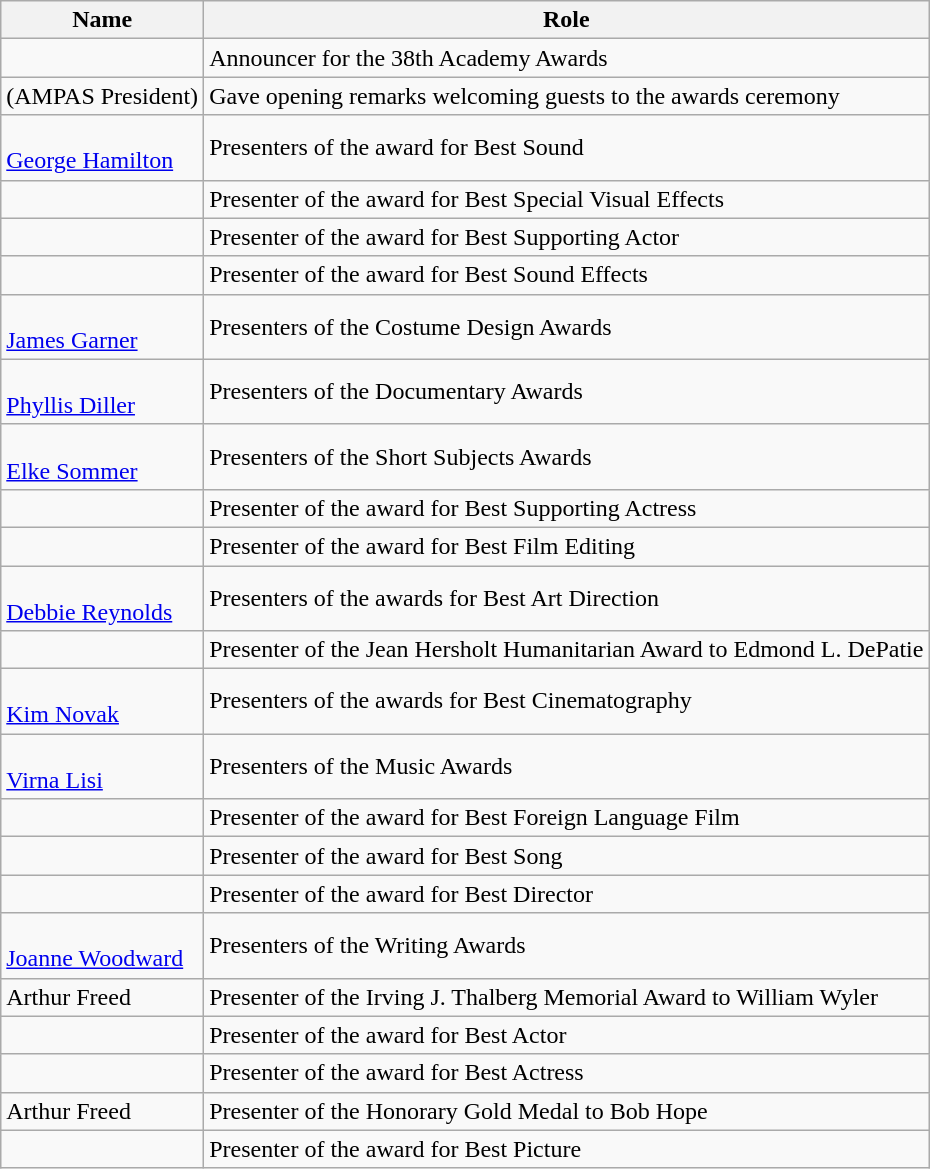<table class="wikitable sortable">
<tr>
<th>Name</th>
<th>Role</th>
</tr>
<tr>
<td></td>
<td>Announcer for the 38th Academy Awards</td>
</tr>
<tr>
<td> (AMPAS President)</td>
<td>Gave opening remarks welcoming guests to the awards ceremony</td>
</tr>
<tr>
<td><br><a href='#'>George Hamilton</a></td>
<td>Presenters of the award for Best Sound</td>
</tr>
<tr>
<td></td>
<td>Presenter of the award for Best Special Visual Effects</td>
</tr>
<tr>
<td></td>
<td>Presenter of the award for Best Supporting Actor</td>
</tr>
<tr>
<td></td>
<td>Presenter of the award for Best Sound Effects</td>
</tr>
<tr>
<td><br><a href='#'>James Garner</a></td>
<td>Presenters of the Costume Design Awards</td>
</tr>
<tr>
<td><br><a href='#'>Phyllis Diller</a></td>
<td>Presenters of the Documentary Awards</td>
</tr>
<tr>
<td><br><a href='#'>Elke Sommer</a></td>
<td>Presenters of the Short Subjects Awards</td>
</tr>
<tr>
<td></td>
<td>Presenter of the award for Best Supporting Actress</td>
</tr>
<tr>
<td></td>
<td>Presenter of the award for Best Film Editing</td>
</tr>
<tr>
<td><br><a href='#'>Debbie Reynolds</a></td>
<td>Presenters of the awards for Best Art Direction</td>
</tr>
<tr>
<td></td>
<td>Presenter of the Jean Hersholt Humanitarian Award to Edmond L. DePatie</td>
</tr>
<tr>
<td><br><a href='#'>Kim Novak</a></td>
<td>Presenters of the awards for Best Cinematography</td>
</tr>
<tr>
<td><br><a href='#'>Virna Lisi</a></td>
<td>Presenters of the Music Awards</td>
</tr>
<tr>
<td></td>
<td>Presenter of the award for Best Foreign Language Film</td>
</tr>
<tr>
<td></td>
<td>Presenter of the award for Best Song</td>
</tr>
<tr>
<td></td>
<td>Presenter of the award for Best Director</td>
</tr>
<tr>
<td><br><a href='#'>Joanne Woodward</a></td>
<td>Presenters of the Writing Awards</td>
</tr>
<tr>
<td>Arthur Freed</td>
<td>Presenter of the Irving J. Thalberg Memorial Award to William Wyler</td>
</tr>
<tr>
<td></td>
<td>Presenter of the award for Best Actor</td>
</tr>
<tr>
<td></td>
<td>Presenter of the award for Best Actress</td>
</tr>
<tr>
<td>Arthur Freed</td>
<td>Presenter of the Honorary Gold Medal to Bob Hope</td>
</tr>
<tr>
<td></td>
<td>Presenter of the award for Best Picture</td>
</tr>
</table>
